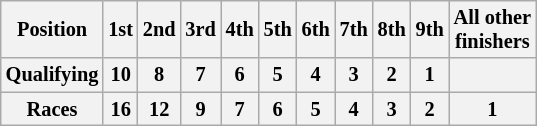<table class="wikitable" style="font-size: 85%">
<tr style="font-weight:bold" align="center">
<th>Position</th>
<th>1st</th>
<th>2nd</th>
<th>3rd</th>
<th>4th</th>
<th>5th</th>
<th>6th</th>
<th>7th</th>
<th>8th</th>
<th>9th</th>
<th>All other<br>finishers</th>
</tr>
<tr align="center">
<th>Qualifying</th>
<th>10</th>
<th>8</th>
<th>7</th>
<th>6</th>
<th>5</th>
<th>4</th>
<th>3</th>
<th>2</th>
<th>1</th>
<th></th>
</tr>
<tr align="center">
<th>Races</th>
<th>16</th>
<th>12</th>
<th>9</th>
<th>7</th>
<th>6</th>
<th>5</th>
<th>4</th>
<th>3</th>
<th>2</th>
<th>1</th>
</tr>
</table>
